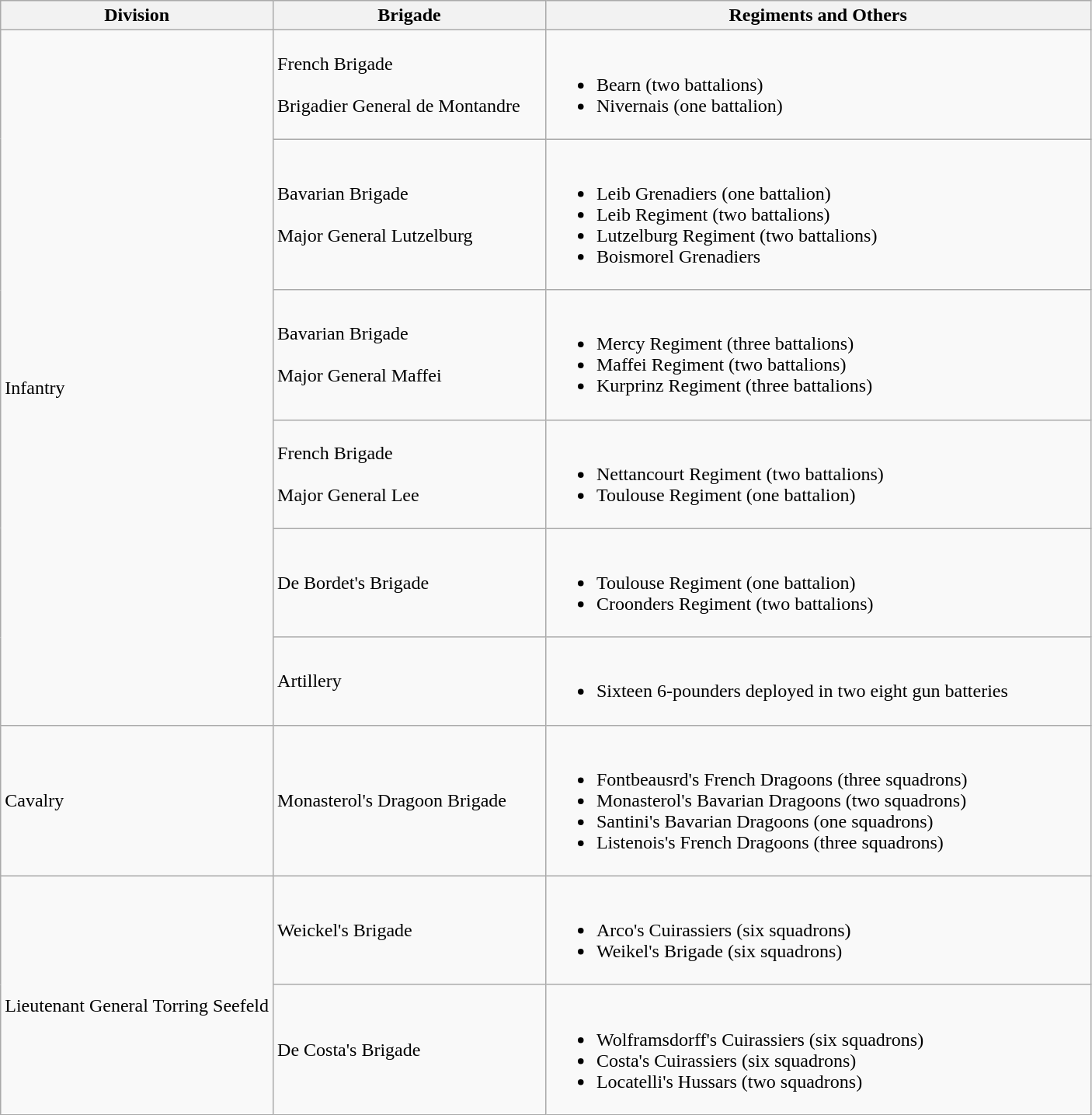<table class="wikitable">
<tr>
<th width=25%>Division</th>
<th width=25%>Brigade</th>
<th>Regiments and Others</th>
</tr>
<tr>
<td rowspan=6><br>Infantry</td>
<td>French Brigade<br><br>
Brigadier General de Montandre</td>
<td><br><ul><li>Bearn (two battalions)</li><li>Nivernais (one battalion)</li></ul></td>
</tr>
<tr>
<td>Bavarian Brigade<br><br>
Major General Lutzelburg</td>
<td><br><ul><li>Leib Grenadiers (one battalion)</li><li>Leib Regiment (two battalions)</li><li>Lutzelburg Regiment (two battalions)</li><li>Boismorel Grenadiers</li></ul></td>
</tr>
<tr>
<td>Bavarian Brigade<br><br>
Major General Maffei</td>
<td><br><ul><li>Mercy Regiment (three battalions)</li><li>Maffei Regiment (two battalions)</li><li>Kurprinz Regiment (three battalions)</li></ul></td>
</tr>
<tr>
<td>French Brigade<br><br>
Major General Lee</td>
<td><br><ul><li>Nettancourt Regiment (two battalions)</li><li>Toulouse Regiment (one battalion)</li></ul></td>
</tr>
<tr>
<td>De Bordet's Brigade</td>
<td><br><ul><li>Toulouse Regiment (one battalion)</li><li>Croonders Regiment (two battalions)</li></ul></td>
</tr>
<tr>
<td>Artillery</td>
<td><br><ul><li>Sixteen 6-pounders deployed in two eight gun batteries</li></ul></td>
</tr>
<tr>
<td>Cavalry</td>
<td>Monasterol's Dragoon Brigade</td>
<td><br><ul><li>Fontbeausrd's French Dragoons (three squadrons)</li><li>Monasterol's Bavarian Dragoons (two squadrons)</li><li>Santini's Bavarian Dragoons (one squadrons)</li><li>Listenois's French Dragoons (three squadrons)</li></ul></td>
</tr>
<tr>
<td rowspan=2><br>Lieutenant General Torring Seefeld</td>
<td>Weickel's Brigade</td>
<td><br><ul><li>Arco's Cuirassiers (six squadrons)</li><li>Weikel's Brigade (six squadrons)</li></ul></td>
</tr>
<tr>
<td>De Costa's Brigade</td>
<td><br><ul><li>Wolframsdorff's Cuirassiers (six squadrons)</li><li>Costa's Cuirassiers (six squadrons)</li><li>Locatelli's Hussars (two squadrons)</li></ul></td>
</tr>
</table>
